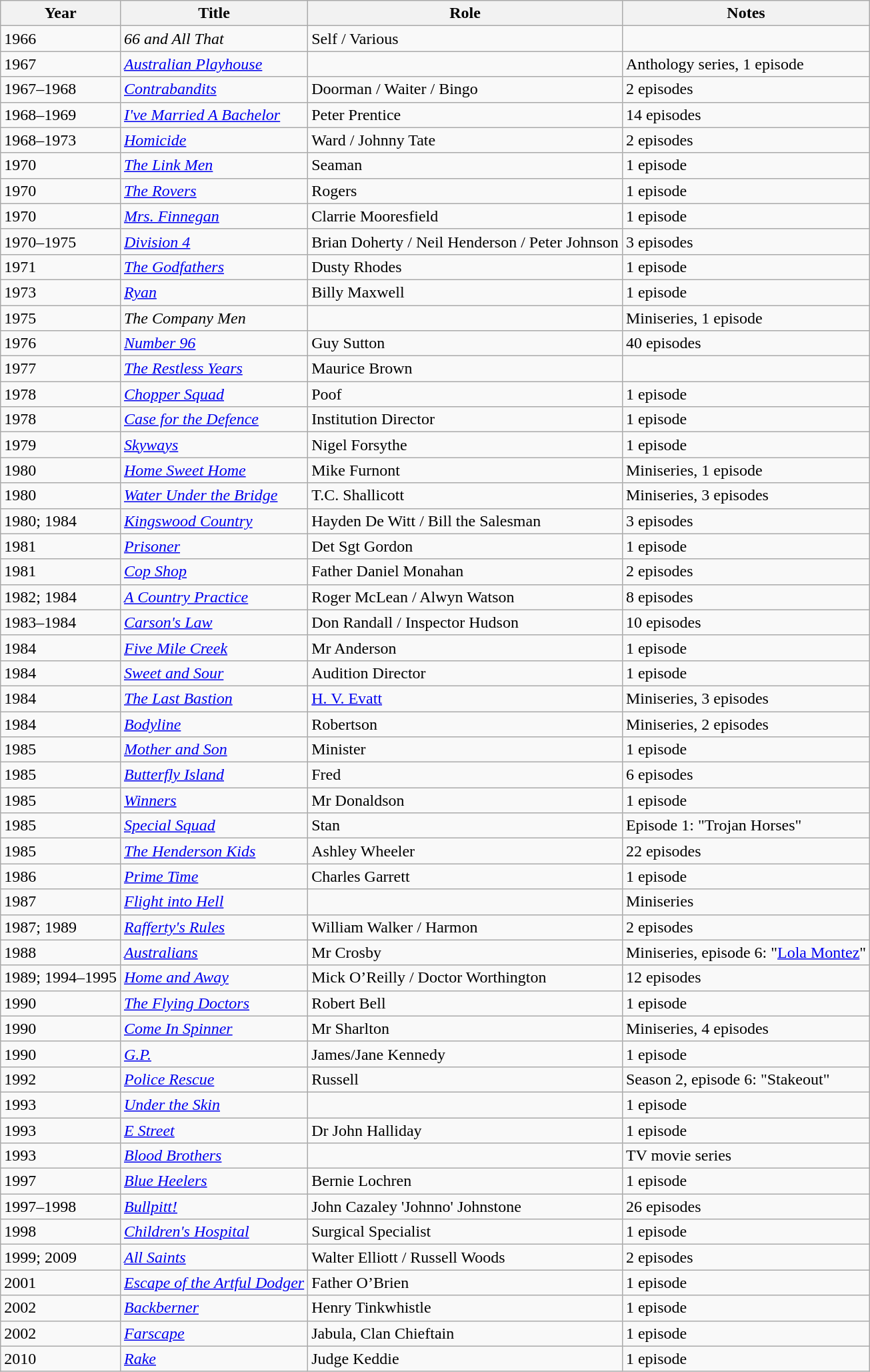<table class=wikitable>
<tr>
<th>Year</th>
<th>Title</th>
<th>Role</th>
<th>Notes</th>
</tr>
<tr>
<td>1966</td>
<td><em>66 and All That</em></td>
<td>Self / Various</td>
<td></td>
</tr>
<tr>
<td>1967</td>
<td><em><a href='#'>Australian Playhouse</a></em></td>
<td></td>
<td>Anthology series, 1 episode</td>
</tr>
<tr>
<td>1967–1968</td>
<td><em><a href='#'>Contrabandits</a></em></td>
<td>Doorman / Waiter / Bingo</td>
<td>2 episodes</td>
</tr>
<tr>
<td>1968–1969</td>
<td><em><a href='#'>I've Married A Bachelor</a></em></td>
<td>Peter Prentice</td>
<td>14 episodes</td>
</tr>
<tr>
<td>1968–1973</td>
<td><em><a href='#'>Homicide</a></em></td>
<td>Ward / Johnny Tate</td>
<td>2 episodes</td>
</tr>
<tr>
<td>1970</td>
<td><em><a href='#'>The Link Men</a></em></td>
<td>Seaman</td>
<td>1 episode</td>
</tr>
<tr>
<td>1970</td>
<td><em><a href='#'>The Rovers</a></em></td>
<td>Rogers</td>
<td>1 episode</td>
</tr>
<tr>
<td>1970</td>
<td><em><a href='#'>Mrs. Finnegan</a></em></td>
<td>Clarrie Mooresfield</td>
<td>1 episode</td>
</tr>
<tr>
<td>1970–1975</td>
<td><em><a href='#'>Division 4</a></em></td>
<td>Brian Doherty / Neil Henderson / Peter Johnson</td>
<td>3 episodes</td>
</tr>
<tr>
<td>1971</td>
<td><em><a href='#'>The Godfathers</a></em></td>
<td>Dusty Rhodes</td>
<td>1 episode</td>
</tr>
<tr>
<td>1973</td>
<td><em><a href='#'>Ryan</a></em></td>
<td>Billy Maxwell</td>
<td>1 episode</td>
</tr>
<tr>
<td>1975</td>
<td><em>The Company Men</em></td>
<td></td>
<td>Miniseries, 1 episode</td>
</tr>
<tr>
<td>1976</td>
<td><em><a href='#'>Number 96</a></em></td>
<td>Guy Sutton</td>
<td>40 episodes</td>
</tr>
<tr>
<td>1977</td>
<td><em><a href='#'>The Restless Years</a></em></td>
<td>Maurice Brown</td>
<td></td>
</tr>
<tr>
<td>1978</td>
<td><em><a href='#'>Chopper Squad</a></em></td>
<td>Poof</td>
<td>1 episode</td>
</tr>
<tr>
<td>1978</td>
<td><em><a href='#'>Case for the Defence</a></em></td>
<td>Institution Director</td>
<td>1 episode</td>
</tr>
<tr>
<td>1979</td>
<td><em><a href='#'>Skyways</a></em></td>
<td>Nigel Forsythe</td>
<td>1 episode</td>
</tr>
<tr>
<td>1980</td>
<td><em><a href='#'>Home Sweet Home</a></em></td>
<td>Mike Furnont</td>
<td>Miniseries, 1 episode</td>
</tr>
<tr>
<td>1980</td>
<td><em><a href='#'>Water Under the Bridge</a></em></td>
<td>T.C. Shallicott</td>
<td>Miniseries, 3 episodes</td>
</tr>
<tr>
<td>1980; 1984</td>
<td><em><a href='#'>Kingswood Country</a></em></td>
<td>Hayden De Witt / Bill the Salesman</td>
<td>3 episodes</td>
</tr>
<tr>
<td>1981</td>
<td><em><a href='#'>Prisoner</a></em></td>
<td>Det Sgt Gordon</td>
<td>1 episode</td>
</tr>
<tr>
<td>1981</td>
<td><em><a href='#'>Cop Shop</a></em></td>
<td>Father Daniel Monahan</td>
<td>2 episodes</td>
</tr>
<tr>
<td>1982; 1984</td>
<td><em><a href='#'>A Country Practice</a></em></td>
<td>Roger McLean / Alwyn Watson</td>
<td>8 episodes</td>
</tr>
<tr>
<td>1983–1984</td>
<td><em><a href='#'>Carson's Law</a></em></td>
<td>Don Randall / Inspector Hudson</td>
<td>10 episodes</td>
</tr>
<tr>
<td>1984</td>
<td><em><a href='#'>Five Mile Creek</a></em></td>
<td>Mr Anderson</td>
<td>1 episode</td>
</tr>
<tr>
<td>1984</td>
<td><em><a href='#'>Sweet and Sour</a></em></td>
<td>Audition Director</td>
<td>1 episode</td>
</tr>
<tr>
<td>1984</td>
<td><em><a href='#'>The Last Bastion</a></em></td>
<td><a href='#'>H. V. Evatt</a></td>
<td>Miniseries, 3 episodes</td>
</tr>
<tr>
<td>1984</td>
<td><em><a href='#'>Bodyline</a></em></td>
<td>Robertson</td>
<td>Miniseries, 2 episodes</td>
</tr>
<tr>
<td>1985</td>
<td><em><a href='#'>Mother and Son</a></em></td>
<td>Minister</td>
<td>1 episode</td>
</tr>
<tr>
<td>1985</td>
<td><em><a href='#'>Butterfly Island</a></em></td>
<td>Fred</td>
<td>6 episodes</td>
</tr>
<tr>
<td>1985</td>
<td><em><a href='#'>Winners</a></em></td>
<td>Mr Donaldson</td>
<td>1 episode</td>
</tr>
<tr>
<td>1985</td>
<td><em><a href='#'>Special Squad</a></em></td>
<td>Stan</td>
<td>Episode 1: "Trojan Horses"</td>
</tr>
<tr>
<td>1985</td>
<td><em><a href='#'>The Henderson Kids</a></em></td>
<td>Ashley Wheeler</td>
<td>22 episodes</td>
</tr>
<tr>
<td>1986</td>
<td><em><a href='#'>Prime Time</a></em></td>
<td>Charles Garrett</td>
<td>1 episode</td>
</tr>
<tr>
<td>1987</td>
<td><em><a href='#'>Flight into Hell</a></em></td>
<td></td>
<td>Miniseries</td>
</tr>
<tr>
<td>1987; 1989</td>
<td><em><a href='#'>Rafferty's Rules</a></em></td>
<td>William Walker / Harmon</td>
<td>2 episodes</td>
</tr>
<tr>
<td>1988</td>
<td><em><a href='#'>Australians</a></em></td>
<td>Mr Crosby</td>
<td>Miniseries, episode 6: "<a href='#'>Lola Montez</a>"</td>
</tr>
<tr>
<td>1989; 1994–1995</td>
<td><em><a href='#'>Home and Away</a></em></td>
<td>Mick O’Reilly / Doctor Worthington</td>
<td>12 episodes</td>
</tr>
<tr>
<td>1990</td>
<td><em><a href='#'>The Flying Doctors</a></em></td>
<td>Robert Bell</td>
<td>1 episode</td>
</tr>
<tr>
<td>1990</td>
<td><em><a href='#'>Come In Spinner</a></em></td>
<td>Mr Sharlton</td>
<td>Miniseries, 4 episodes</td>
</tr>
<tr>
<td>1990</td>
<td><em><a href='#'>G.P.</a></em></td>
<td>James/Jane Kennedy</td>
<td>1 episode</td>
</tr>
<tr>
<td>1992</td>
<td><em><a href='#'>Police Rescue</a></em></td>
<td>Russell</td>
<td>Season 2, episode 6: "Stakeout"</td>
</tr>
<tr>
<td>1993</td>
<td><em><a href='#'>Under the Skin</a></em></td>
<td></td>
<td>1 episode</td>
</tr>
<tr>
<td>1993</td>
<td><em><a href='#'>E Street</a></em></td>
<td>Dr John Halliday</td>
<td>1 episode</td>
</tr>
<tr>
<td>1993</td>
<td><em><a href='#'>Blood Brothers</a></em></td>
<td></td>
<td>TV movie series</td>
</tr>
<tr>
<td>1997</td>
<td><em><a href='#'>Blue Heelers</a></em></td>
<td>Bernie Lochren</td>
<td>1 episode</td>
</tr>
<tr>
<td>1997–1998</td>
<td><em><a href='#'>Bullpitt!</a></em></td>
<td>John Cazaley 'Johnno' Johnstone</td>
<td>26 episodes</td>
</tr>
<tr>
<td>1998</td>
<td><em><a href='#'>Children's Hospital</a></em></td>
<td>Surgical Specialist</td>
<td>1 episode</td>
</tr>
<tr>
<td>1999; 2009</td>
<td><em><a href='#'>All Saints</a></em></td>
<td>Walter Elliott / Russell Woods</td>
<td>2 episodes</td>
</tr>
<tr>
<td>2001</td>
<td><em><a href='#'>Escape of the Artful Dodger</a></em></td>
<td>Father O’Brien</td>
<td>1 episode</td>
</tr>
<tr>
<td>2002</td>
<td><em><a href='#'>Backberner</a></em></td>
<td>Henry Tinkwhistle</td>
<td>1 episode</td>
</tr>
<tr>
<td>2002</td>
<td><em><a href='#'>Farscape</a></em></td>
<td>Jabula, Clan Chieftain</td>
<td>1 episode</td>
</tr>
<tr>
<td>2010</td>
<td><em><a href='#'>Rake</a></em></td>
<td>Judge Keddie</td>
<td>1 episode</td>
</tr>
</table>
